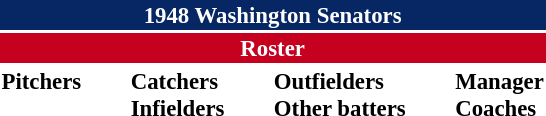<table class="toccolours" style="font-size: 95%;">
<tr>
<th colspan="10" style="background-color: #072764; color: white; text-align: center;">1948 Washington Senators</th>
</tr>
<tr>
<td colspan="10" style="background-color: #c6011f; color: white; text-align: center;"><strong>Roster</strong></td>
</tr>
<tr>
<td valign="top"><strong>Pitchers</strong><br>












</td>
<td width="25px"></td>
<td valign="top"><strong>Catchers</strong><br>


<strong>Infielders</strong>







</td>
<td width="25px"></td>
<td valign="top"><strong>Outfielders</strong><br>








<strong>Other batters</strong>
</td>
<td width="25px"></td>
<td valign="top"><strong>Manager</strong><br>
<strong>Coaches</strong>




</td>
</tr>
<tr>
</tr>
</table>
